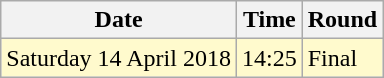<table class="wikitable">
<tr>
<th>Date</th>
<th>Time</th>
<th>Round</th>
</tr>
<tr>
<td style=background:lemonchiffon>Saturday 14 April 2018</td>
<td style=background:lemonchiffon>14:25</td>
<td style=background:lemonchiffon>Final</td>
</tr>
</table>
